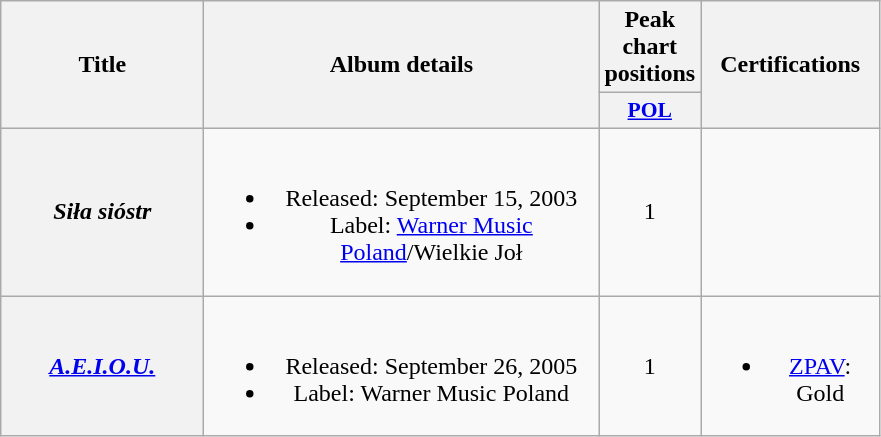<table class="wikitable plainrowheaders" style="text-align:center;">
<tr>
<th scope="col" rowspan="2" style="width:8em;">Title</th>
<th scope="col" rowspan="2" style="width:16em;">Album details</th>
<th scope="col" colspan="1">Peak chart positions</th>
<th scope="col" rowspan="2" style="width:7em;">Certifications</th>
</tr>
<tr>
<th scope="col" style="width:3em; font-size:90%;"><a href='#'>POL</a><br></th>
</tr>
<tr>
<th scope="row"><em>Siła sióstr</em></th>
<td><br><ul><li>Released: September 15, 2003</li><li>Label: <a href='#'>Warner Music Poland</a>/Wielkie Joł</li></ul></td>
<td>1</td>
<td></td>
</tr>
<tr>
<th scope="row"><em><a href='#'>A.E.I.O.U.</a></em></th>
<td><br><ul><li>Released: September 26, 2005</li><li>Label: Warner Music Poland</li></ul></td>
<td>1</td>
<td><br><ul><li><a href='#'>ZPAV</a>: Gold</li></ul></td>
</tr>
</table>
